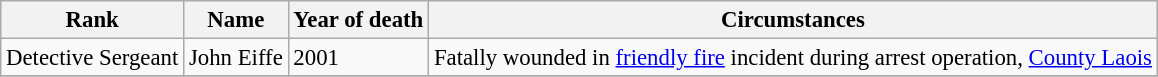<table class="wikitable " style="font-size:95%;">
<tr>
<th><strong>Rank</strong></th>
<th><strong>Name</strong></th>
<th><strong>Year of death</strong></th>
<th><strong>Circumstances</strong></th>
</tr>
<tr>
<td>Detective Sergeant</td>
<td>John Eiffe</td>
<td>2001</td>
<td>Fatally wounded in <a href='#'>friendly fire</a> incident during arrest operation, <a href='#'>County Laois</a></td>
</tr>
<tr>
</tr>
</table>
